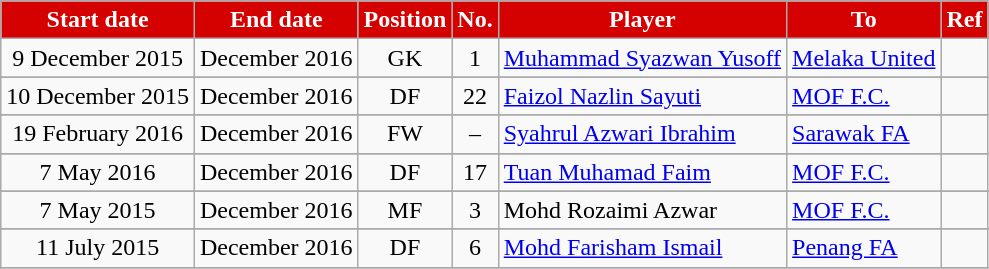<table class="wikitable sortable">
<tr>
<th style="background:#d50000; color:white;"><strong>Start date</strong></th>
<th style="background:#d50000; color:white;"><strong>End date</strong></th>
<th style="background:#d50000; color:white;"><strong>Position</strong></th>
<th style="background:#d50000; color:white;"><strong>No.</strong></th>
<th style="background:#d50000; color:white;"><strong>Player</strong></th>
<th style="background:#d50000; color:white;"><strong>To</strong></th>
<th style="background:#d50000; color:white;"><strong>Ref</strong></th>
</tr>
<tr>
<td style="text-align:center;">9 December 2015</td>
<td style="text-align:center;">December 2016</td>
<td style="text-align:center;">GK</td>
<td style="text-align:center;">1</td>
<td style="text-align:left;"> <a href='#'>Muhammad Syazwan Yusoff</a></td>
<td style="text-align:left;"> <a href='#'>Melaka United</a></td>
<td></td>
</tr>
<tr>
</tr>
<tr>
<td style="text-align:center;">10 December 2015</td>
<td style="text-align:center;">December 2016</td>
<td style="text-align:center;">DF</td>
<td style="text-align:center;">22</td>
<td style="text-align:left;"> <a href='#'>Faizol Nazlin Sayuti</a></td>
<td style="text-align:left;"> <a href='#'>MOF F.C.</a></td>
<td></td>
</tr>
<tr>
</tr>
<tr>
<td style="text-align:center;">19 February 2016</td>
<td style="text-align:center;">December 2016</td>
<td style="text-align:center;">FW</td>
<td style="text-align:center;">–</td>
<td style="text-align:left;"> <a href='#'>Syahrul Azwari Ibrahim</a></td>
<td style="text-align:left;"> <a href='#'>Sarawak FA</a></td>
<td style="text-align:center;"></td>
</tr>
<tr>
</tr>
<tr>
<td style="text-align:center;">7 May 2016</td>
<td style="text-align:center;">December 2016</td>
<td style="text-align:center;">DF</td>
<td style="text-align:center;">17</td>
<td style="text-align:left;"> <a href='#'>Tuan Muhamad Faim</a></td>
<td style="text-align:left;"> <a href='#'>MOF F.C.</a></td>
<td style="text-align:center;"></td>
</tr>
<tr>
</tr>
<tr>
<td style="text-align:center;">7 May 2015</td>
<td style="text-align:center;">December 2016</td>
<td style="text-align:center;">MF</td>
<td style="text-align:center;">3</td>
<td style="text-align:left;"> Mohd Rozaimi Azwar</td>
<td style="text-align:left;"> <a href='#'>MOF F.C.</a></td>
<td style="text-align:center;"></td>
</tr>
<tr>
</tr>
<tr>
<td style="text-align:center;">11 July 2015</td>
<td style="text-align:center;">December 2016</td>
<td style="text-align:center;">DF</td>
<td style="text-align:center;">6</td>
<td style="text-align:left;"> <a href='#'>Mohd Farisham Ismail</a></td>
<td style="text-align:left;"> <a href='#'>Penang FA</a></td>
<td style="text-align:center;"></td>
</tr>
<tr>
</tr>
</table>
